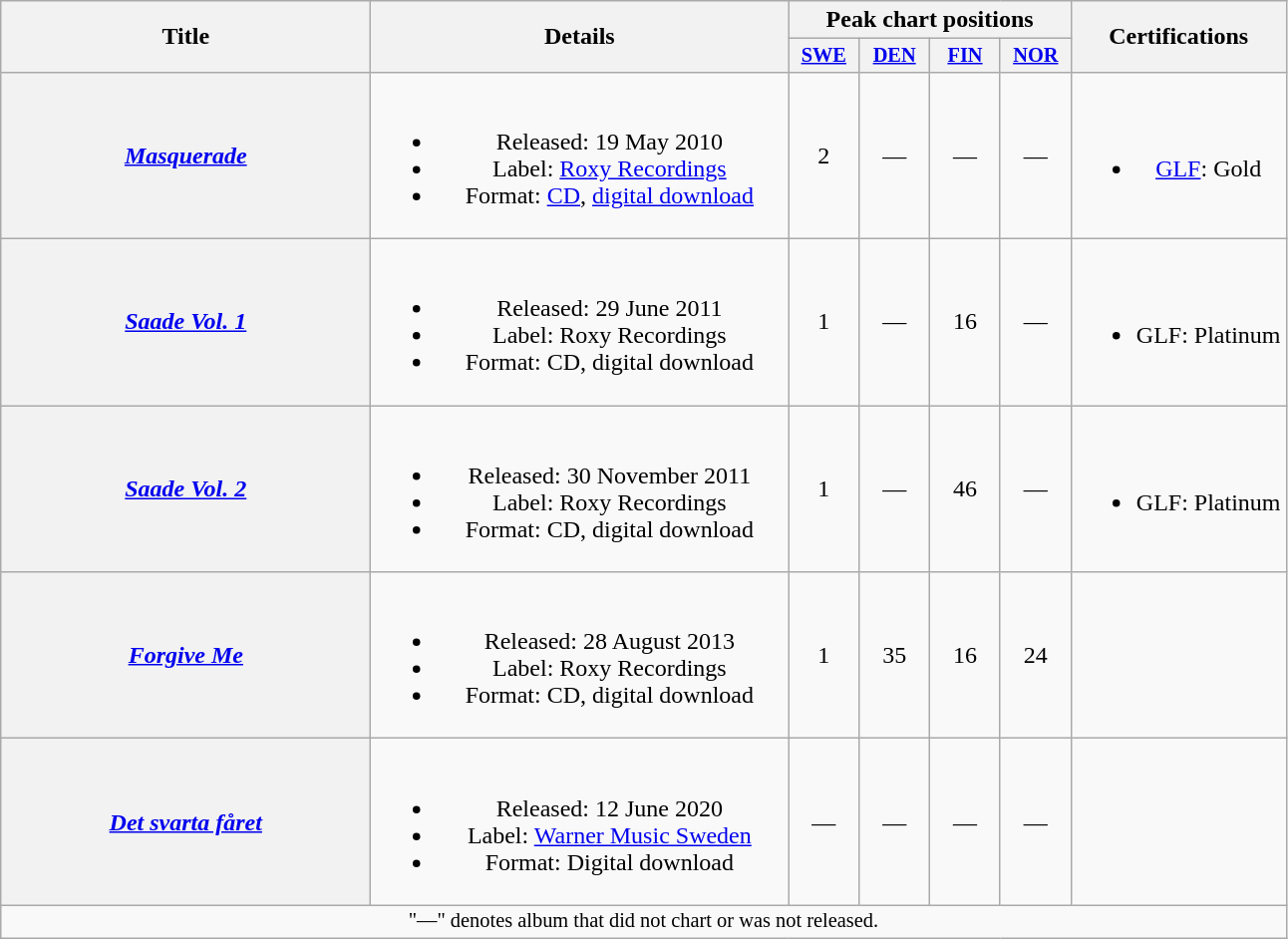<table class="wikitable plainrowheaders" style="text-align:center;">
<tr>
<th scope="col" rowspan="2" style="width:15em;">Title</th>
<th scope="col" rowspan="2" style="width:17em;">Details</th>
<th scope="col" colspan="4">Peak chart positions</th>
<th scope="col" rowspan="2">Certifications</th>
</tr>
<tr>
<th scope="col" style="width:3em;font-size:85%;"><a href='#'>SWE</a><br></th>
<th scope="col" style="width:3em;font-size:85%;"><a href='#'>DEN</a><br></th>
<th scope="col" style="width:3em;font-size:85%;"><a href='#'>FIN</a><br></th>
<th scope="col" style="width:3em;font-size:85%;"><a href='#'>NOR</a><br></th>
</tr>
<tr>
<th scope="row"><em><a href='#'>Masquerade</a></em></th>
<td><br><ul><li>Released: 19 May 2010</li><li>Label: <a href='#'>Roxy Recordings</a></li><li>Format: <a href='#'>CD</a>, <a href='#'>digital download</a></li></ul></td>
<td>2</td>
<td>—</td>
<td>—</td>
<td>—</td>
<td><br><ul><li><a href='#'>GLF</a>: Gold</li></ul></td>
</tr>
<tr>
<th scope="row"><em><a href='#'>Saade Vol. 1</a></em></th>
<td><br><ul><li>Released: 29 June 2011</li><li>Label: Roxy Recordings</li><li>Format: CD, digital download</li></ul></td>
<td>1</td>
<td>—</td>
<td>16</td>
<td>—</td>
<td><br><ul><li>GLF: Platinum</li></ul></td>
</tr>
<tr>
<th scope="row"><em><a href='#'>Saade Vol. 2</a></em></th>
<td><br><ul><li>Released: 30 November 2011</li><li>Label: Roxy Recordings</li><li>Format: CD, digital download</li></ul></td>
<td>1</td>
<td>—</td>
<td>46</td>
<td>—</td>
<td><br><ul><li>GLF: Platinum</li></ul></td>
</tr>
<tr>
<th scope="row"><em><a href='#'>Forgive Me</a></em></th>
<td><br><ul><li>Released: 28 August 2013</li><li>Label: Roxy Recordings</li><li>Format: CD, digital download</li></ul></td>
<td>1</td>
<td>35</td>
<td>16</td>
<td>24</td>
<td></td>
</tr>
<tr>
<th scope="row"><em><a href='#'>Det svarta fåret</a></em></th>
<td><br><ul><li>Released: 12 June 2020</li><li>Label: <a href='#'>Warner Music Sweden</a></li><li>Format: Digital download</li></ul></td>
<td>—</td>
<td>—</td>
<td>—</td>
<td>—</td>
<td></td>
</tr>
<tr>
<td colspan="16" style="text-align:center; font-size:85%;">"—" denotes album that did not chart or was not released.</td>
</tr>
</table>
